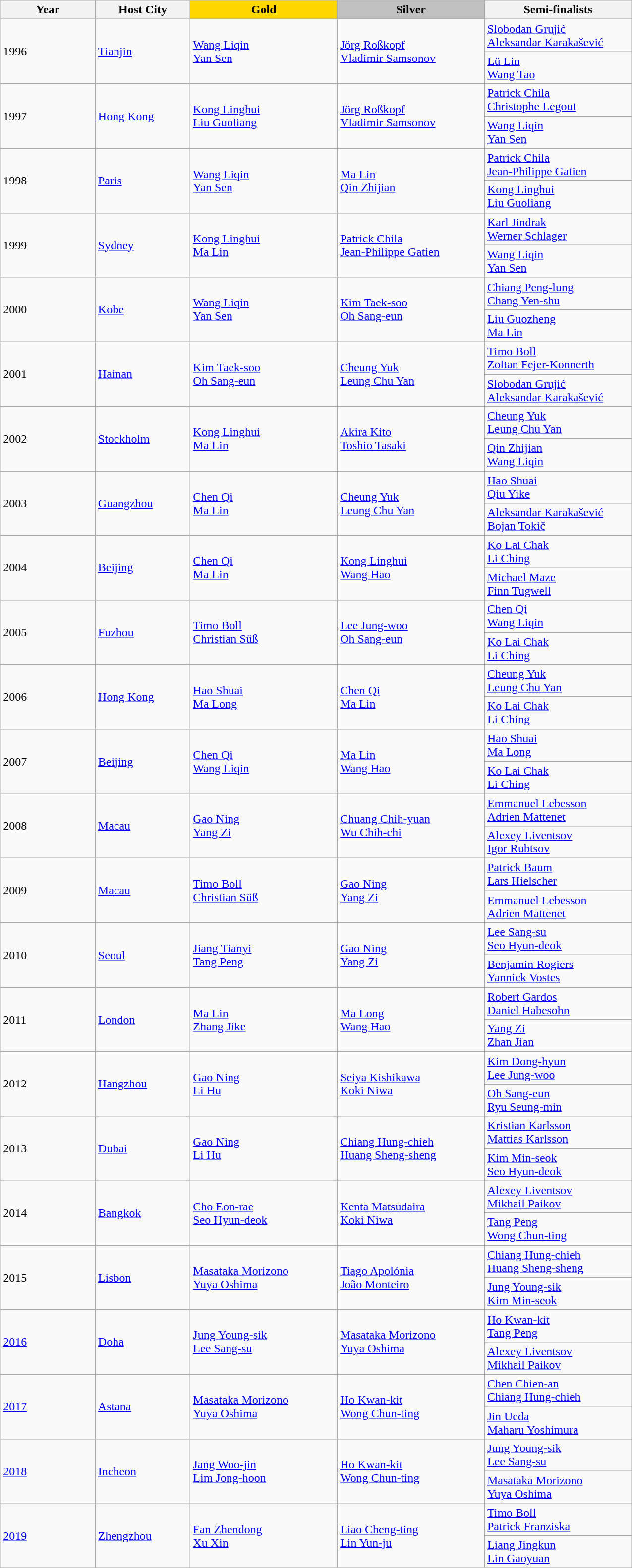<table class="wikitable" style="text-align: left; width: 850px;">
<tr>
<th width="120">Year</th>
<th width="120">Host City</th>
<th width="190" style="background-color: gold">Gold</th>
<th width="190" style="background-color: silver">Silver</th>
<th width="190">Semi-finalists</th>
</tr>
<tr>
<td rowspan=2>1996</td>
<td rowspan=2><a href='#'>Tianjin</a></td>
<td rowspan=2> <a href='#'>Wang Liqin</a><br> <a href='#'>Yan Sen</a></td>
<td rowspan=2> <a href='#'>Jörg Roßkopf</a><br> <a href='#'>Vladimir Samsonov</a></td>
<td> <a href='#'>Slobodan Grujić</a><br> <a href='#'>Aleksandar Karakašević</a></td>
</tr>
<tr>
<td> <a href='#'>Lü Lin</a><br> <a href='#'>Wang Tao</a></td>
</tr>
<tr>
<td rowspan=2>1997</td>
<td rowspan=2><a href='#'>Hong Kong</a></td>
<td rowspan=2> <a href='#'>Kong Linghui</a><br> <a href='#'>Liu Guoliang</a></td>
<td rowspan=2> <a href='#'>Jörg Roßkopf</a><br> <a href='#'>Vladimir Samsonov</a></td>
<td> <a href='#'>Patrick Chila</a><br> <a href='#'>Christophe Legout</a></td>
</tr>
<tr>
<td> <a href='#'>Wang Liqin</a><br> <a href='#'>Yan Sen</a></td>
</tr>
<tr>
<td rowspan=2>1998</td>
<td rowspan=2><a href='#'>Paris</a></td>
<td rowspan=2> <a href='#'>Wang Liqin</a><br> <a href='#'>Yan Sen</a></td>
<td rowspan=2> <a href='#'>Ma Lin</a><br> <a href='#'>Qin Zhijian</a></td>
<td> <a href='#'>Patrick Chila</a><br> <a href='#'>Jean-Philippe Gatien</a></td>
</tr>
<tr>
<td> <a href='#'>Kong Linghui</a><br> <a href='#'>Liu Guoliang</a></td>
</tr>
<tr>
<td rowspan=2>1999</td>
<td rowspan=2><a href='#'>Sydney</a></td>
<td rowspan=2> <a href='#'>Kong Linghui</a><br> <a href='#'>Ma Lin</a></td>
<td rowspan=2> <a href='#'>Patrick Chila</a><br> <a href='#'>Jean-Philippe Gatien</a></td>
<td> <a href='#'>Karl Jindrak</a><br> <a href='#'>Werner Schlager</a></td>
</tr>
<tr>
<td> <a href='#'>Wang Liqin</a><br> <a href='#'>Yan Sen</a></td>
</tr>
<tr>
<td rowspan=2>2000</td>
<td rowspan=2><a href='#'>Kobe</a></td>
<td rowspan=2> <a href='#'>Wang Liqin</a><br> <a href='#'>Yan Sen</a></td>
<td rowspan=2> <a href='#'>Kim Taek-soo</a><br> <a href='#'>Oh Sang-eun</a></td>
<td> <a href='#'>Chiang Peng-lung</a><br> <a href='#'>Chang Yen-shu</a></td>
</tr>
<tr>
<td> <a href='#'>Liu Guozheng</a><br> <a href='#'>Ma Lin</a></td>
</tr>
<tr>
<td rowspan=2>2001</td>
<td rowspan=2><a href='#'>Hainan</a></td>
<td rowspan=2> <a href='#'>Kim Taek-soo</a><br> <a href='#'>Oh Sang-eun</a></td>
<td rowspan=2> <a href='#'>Cheung Yuk</a><br> <a href='#'>Leung Chu Yan</a></td>
<td> <a href='#'>Timo Boll</a><br> <a href='#'>Zoltan Fejer-Konnerth</a></td>
</tr>
<tr>
<td> <a href='#'>Slobodan Grujić</a><br> <a href='#'>Aleksandar Karakašević</a></td>
</tr>
<tr>
<td rowspan=2>2002</td>
<td rowspan=2><a href='#'>Stockholm</a></td>
<td rowspan=2> <a href='#'>Kong Linghui</a><br> <a href='#'>Ma Lin</a></td>
<td rowspan=2> <a href='#'>Akira Kito</a><br> <a href='#'>Toshio Tasaki</a></td>
<td> <a href='#'>Cheung Yuk</a><br> <a href='#'>Leung Chu Yan</a></td>
</tr>
<tr>
<td> <a href='#'>Qin Zhijian</a><br> <a href='#'>Wang Liqin</a></td>
</tr>
<tr>
<td rowspan=2>2003</td>
<td rowspan=2><a href='#'>Guangzhou</a></td>
<td rowspan=2> <a href='#'>Chen Qi</a><br> <a href='#'>Ma Lin</a></td>
<td rowspan=2> <a href='#'>Cheung Yuk</a><br> <a href='#'>Leung Chu Yan</a></td>
<td> <a href='#'>Hao Shuai</a><br> <a href='#'>Qiu Yike</a></td>
</tr>
<tr>
<td> <a href='#'>Aleksandar Karakašević</a><br> <a href='#'>Bojan Tokič</a></td>
</tr>
<tr>
<td rowspan=2>2004</td>
<td rowspan=2><a href='#'>Beijing</a></td>
<td rowspan=2> <a href='#'>Chen Qi</a><br> <a href='#'>Ma Lin</a></td>
<td rowspan=2> <a href='#'>Kong Linghui</a><br> <a href='#'>Wang Hao</a></td>
<td> <a href='#'>Ko Lai Chak</a><br> <a href='#'>Li Ching</a></td>
</tr>
<tr>
<td> <a href='#'>Michael Maze</a><br> <a href='#'>Finn Tugwell</a></td>
</tr>
<tr>
<td rowspan=2>2005</td>
<td rowspan=2><a href='#'>Fuzhou</a></td>
<td rowspan=2> <a href='#'>Timo Boll</a><br> <a href='#'>Christian Süß</a></td>
<td rowspan=2> <a href='#'>Lee Jung-woo</a><br> <a href='#'>Oh Sang-eun</a></td>
<td> <a href='#'>Chen Qi</a><br> <a href='#'>Wang Liqin</a></td>
</tr>
<tr>
<td> <a href='#'>Ko Lai Chak</a><br> <a href='#'>Li Ching</a></td>
</tr>
<tr>
<td rowspan=2>2006</td>
<td rowspan=2><a href='#'>Hong Kong</a></td>
<td rowspan=2> <a href='#'>Hao Shuai</a><br> <a href='#'>Ma Long</a></td>
<td rowspan=2> <a href='#'>Chen Qi</a><br> <a href='#'>Ma Lin</a></td>
<td> <a href='#'>Cheung Yuk</a><br> <a href='#'>Leung Chu Yan</a></td>
</tr>
<tr>
<td> <a href='#'>Ko Lai Chak</a><br> <a href='#'>Li Ching</a></td>
</tr>
<tr>
<td rowspan=2>2007</td>
<td rowspan=2><a href='#'>Beijing</a></td>
<td rowspan=2> <a href='#'>Chen Qi</a><br> <a href='#'>Wang Liqin</a></td>
<td rowspan=2> <a href='#'>Ma Lin</a><br> <a href='#'>Wang Hao</a></td>
<td> <a href='#'>Hao Shuai</a><br> <a href='#'>Ma Long</a></td>
</tr>
<tr>
<td> <a href='#'>Ko Lai Chak</a><br> <a href='#'>Li Ching</a></td>
</tr>
<tr>
<td rowspan=2>2008</td>
<td rowspan=2><a href='#'>Macau</a></td>
<td rowspan=2> <a href='#'>Gao Ning</a><br> <a href='#'>Yang Zi</a></td>
<td rowspan=2> <a href='#'>Chuang Chih-yuan</a><br> <a href='#'>Wu Chih-chi</a></td>
<td> <a href='#'>Emmanuel Lebesson</a><br> <a href='#'>Adrien Mattenet</a></td>
</tr>
<tr>
<td> <a href='#'>Alexey Liventsov</a><br> <a href='#'>Igor Rubtsov</a></td>
</tr>
<tr>
<td rowspan=2>2009</td>
<td rowspan=2><a href='#'>Macau</a></td>
<td rowspan=2> <a href='#'>Timo Boll</a><br> <a href='#'>Christian Süß</a></td>
<td rowspan=2> <a href='#'>Gao Ning</a><br> <a href='#'>Yang Zi</a></td>
<td> <a href='#'>Patrick Baum</a><br> <a href='#'>Lars Hielscher</a></td>
</tr>
<tr>
<td> <a href='#'>Emmanuel Lebesson</a><br> <a href='#'>Adrien Mattenet</a></td>
</tr>
<tr>
<td rowspan=2>2010</td>
<td rowspan=2><a href='#'>Seoul</a></td>
<td rowspan=2> <a href='#'>Jiang Tianyi</a><br> <a href='#'>Tang Peng</a></td>
<td rowspan=2> <a href='#'>Gao Ning</a><br> <a href='#'>Yang Zi</a></td>
<td> <a href='#'>Lee Sang-su</a><br> <a href='#'>Seo Hyun-deok</a></td>
</tr>
<tr>
<td> <a href='#'>Benjamin Rogiers</a><br> <a href='#'>Yannick Vostes</a></td>
</tr>
<tr>
<td rowspan=2>2011</td>
<td rowspan=2><a href='#'>London</a></td>
<td rowspan=2> <a href='#'>Ma Lin</a><br> <a href='#'>Zhang Jike</a></td>
<td rowspan=2> <a href='#'>Ma Long</a><br> <a href='#'>Wang Hao</a></td>
<td> <a href='#'>Robert Gardos</a><br> <a href='#'>Daniel Habesohn</a></td>
</tr>
<tr>
<td> <a href='#'>Yang Zi</a><br> <a href='#'>Zhan Jian</a></td>
</tr>
<tr>
<td rowspan=2>2012</td>
<td rowspan=2><a href='#'>Hangzhou</a></td>
<td rowspan=2> <a href='#'>Gao Ning</a><br> <a href='#'>Li Hu</a></td>
<td rowspan=2> <a href='#'>Seiya Kishikawa</a><br> <a href='#'>Koki Niwa</a></td>
<td> <a href='#'>Kim Dong-hyun</a><br> <a href='#'>Lee Jung-woo</a></td>
</tr>
<tr>
<td> <a href='#'>Oh Sang-eun</a><br> <a href='#'>Ryu Seung-min</a></td>
</tr>
<tr>
<td rowspan=2>2013</td>
<td rowspan=2><a href='#'>Dubai</a></td>
<td rowspan=2> <a href='#'>Gao Ning</a><br> <a href='#'>Li Hu</a></td>
<td rowspan=2> <a href='#'>Chiang Hung-chieh</a><br> <a href='#'>Huang Sheng-sheng</a></td>
<td> <a href='#'>Kristian Karlsson</a><br> <a href='#'>Mattias Karlsson</a></td>
</tr>
<tr>
<td> <a href='#'>Kim Min-seok</a><br> <a href='#'>Seo Hyun-deok</a></td>
</tr>
<tr>
<td rowspan=2>2014</td>
<td rowspan=2><a href='#'>Bangkok</a></td>
<td rowspan=2> <a href='#'>Cho Eon-rae</a><br> <a href='#'>Seo Hyun-deok</a></td>
<td rowspan=2> <a href='#'>Kenta Matsudaira</a><br> <a href='#'>Koki Niwa</a></td>
<td> <a href='#'>Alexey Liventsov</a><br> <a href='#'>Mikhail Paikov</a></td>
</tr>
<tr>
<td> <a href='#'>Tang Peng</a><br> <a href='#'>Wong Chun-ting</a></td>
</tr>
<tr>
<td rowspan=2>2015</td>
<td rowspan=2><a href='#'>Lisbon</a></td>
<td rowspan=2> <a href='#'>Masataka Morizono</a><br> <a href='#'>Yuya Oshima</a></td>
<td rowspan=2> <a href='#'>Tiago Apolónia</a><br> <a href='#'>João Monteiro</a></td>
<td> <a href='#'>Chiang Hung-chieh</a><br> <a href='#'>Huang Sheng-sheng</a></td>
</tr>
<tr>
<td> <a href='#'>Jung Young-sik</a><br> <a href='#'>Kim Min-seok</a></td>
</tr>
<tr>
<td rowspan=2><a href='#'>2016</a></td>
<td rowspan=2><a href='#'>Doha</a></td>
<td rowspan=2> <a href='#'>Jung Young-sik</a><br> <a href='#'>Lee Sang-su</a></td>
<td rowspan=2> <a href='#'>Masataka Morizono</a><br> <a href='#'>Yuya Oshima</a></td>
<td> <a href='#'>Ho Kwan-kit</a><br> <a href='#'>Tang Peng</a></td>
</tr>
<tr>
<td> <a href='#'>Alexey Liventsov</a><br> <a href='#'>Mikhail Paikov</a></td>
</tr>
<tr>
<td rowspan=2><a href='#'>2017</a></td>
<td rowspan=2><a href='#'>Astana</a></td>
<td rowspan=2> <a href='#'>Masataka Morizono</a><br> <a href='#'>Yuya Oshima</a></td>
<td rowspan=2> <a href='#'>Ho Kwan-kit</a><br> <a href='#'>Wong Chun-ting</a></td>
<td> <a href='#'>Chen Chien-an</a><br> <a href='#'>Chiang Hung-chieh</a></td>
</tr>
<tr>
<td> <a href='#'>Jin Ueda</a><br> <a href='#'>Maharu Yoshimura</a></td>
</tr>
<tr>
<td rowspan=2><a href='#'>2018</a></td>
<td rowspan=2><a href='#'>Incheon</a></td>
<td rowspan=2> <a href='#'>Jang Woo-jin</a><br> <a href='#'>Lim Jong-hoon</a></td>
<td rowspan=2> <a href='#'>Ho Kwan-kit</a><br> <a href='#'>Wong Chun-ting</a></td>
<td> <a href='#'>Jung Young-sik</a><br> <a href='#'>Lee Sang-su</a></td>
</tr>
<tr>
<td> <a href='#'>Masataka Morizono</a><br> <a href='#'>Yuya Oshima</a></td>
</tr>
<tr>
<td rowspan=2><a href='#'>2019</a></td>
<td rowspan=2><a href='#'>Zhengzhou</a></td>
<td rowspan=2> <a href='#'>Fan Zhendong</a><br> <a href='#'>Xu Xin</a></td>
<td rowspan=2> <a href='#'>Liao Cheng-ting</a><br> <a href='#'>Lin Yun-ju</a></td>
<td> <a href='#'>Timo Boll</a><br> <a href='#'>Patrick Franziska</a></td>
</tr>
<tr>
<td> <a href='#'>Liang Jingkun</a><br> <a href='#'>Lin Gaoyuan</a></td>
</tr>
</table>
